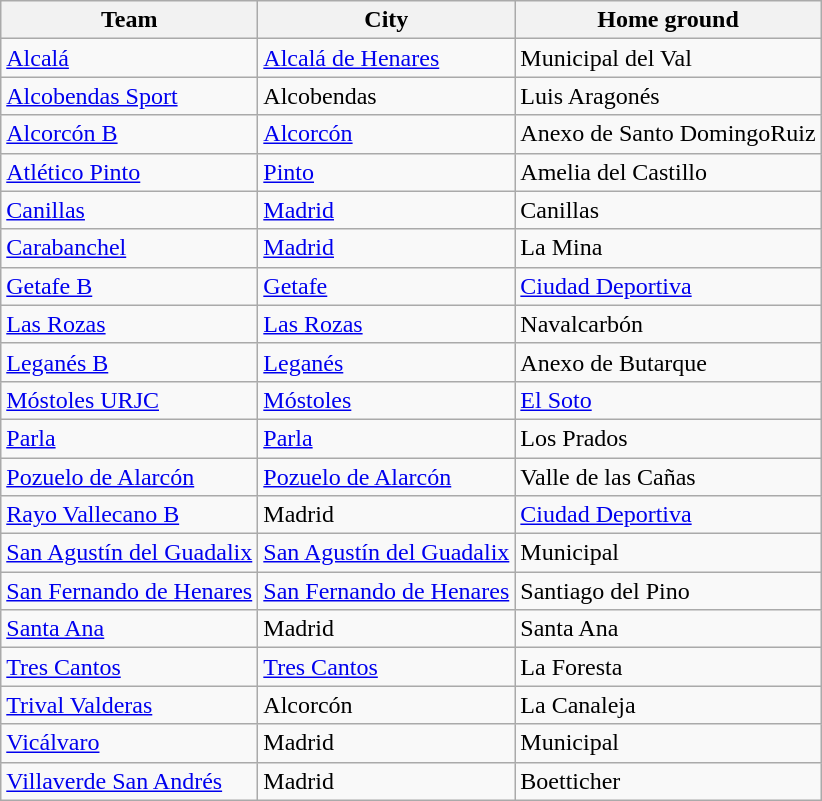<table class="wikitable sortable">
<tr>
<th>Team</th>
<th>City</th>
<th>Home ground</th>
</tr>
<tr>
<td><a href='#'>Alcalá</a></td>
<td><a href='#'>Alcalá de Henares</a></td>
<td>Municipal del Val</td>
</tr>
<tr>
<td><a href='#'>Alcobendas Sport</a></td>
<td>Alcobendas</td>
<td>Luis Aragonés</td>
</tr>
<tr>
<td><a href='#'>Alcorcón B</a></td>
<td><a href='#'>Alcorcón</a></td>
<td>Anexo de Santo DomingoRuiz</td>
</tr>
<tr>
<td><a href='#'>Atlético Pinto</a></td>
<td><a href='#'>Pinto</a></td>
<td>Amelia del Castillo</td>
</tr>
<tr>
<td><a href='#'>Canillas</a></td>
<td><a href='#'>Madrid</a></td>
<td>Canillas</td>
</tr>
<tr>
<td><a href='#'>Carabanchel</a></td>
<td><a href='#'>Madrid</a></td>
<td>La Mina</td>
</tr>
<tr>
<td><a href='#'>Getafe B</a></td>
<td><a href='#'>Getafe</a></td>
<td><a href='#'>Ciudad Deportiva</a></td>
</tr>
<tr>
<td><a href='#'>Las Rozas</a></td>
<td><a href='#'>Las Rozas</a></td>
<td>Navalcarbón</td>
</tr>
<tr>
<td><a href='#'>Leganés B</a></td>
<td><a href='#'>Leganés</a></td>
<td>Anexo de Butarque</td>
</tr>
<tr>
<td><a href='#'>Móstoles URJC</a></td>
<td><a href='#'>Móstoles</a></td>
<td><a href='#'>El Soto</a></td>
</tr>
<tr>
<td><a href='#'>Parla</a></td>
<td><a href='#'>Parla</a></td>
<td>Los Prados</td>
</tr>
<tr>
<td><a href='#'>Pozuelo de Alarcón</a></td>
<td><a href='#'>Pozuelo de Alarcón</a></td>
<td>Valle de las Cañas</td>
</tr>
<tr>
<td><a href='#'>Rayo Vallecano B</a></td>
<td>Madrid</td>
<td><a href='#'>Ciudad Deportiva</a></td>
</tr>
<tr>
<td><a href='#'>San Agustín del Guadalix</a></td>
<td><a href='#'>San Agustín del Guadalix</a></td>
<td>Municipal</td>
</tr>
<tr>
<td><a href='#'>San Fernando de Henares</a></td>
<td><a href='#'>San Fernando de Henares</a></td>
<td>Santiago del Pino</td>
</tr>
<tr>
<td><a href='#'>Santa Ana</a></td>
<td>Madrid</td>
<td>Santa Ana</td>
</tr>
<tr>
<td><a href='#'>Tres Cantos</a></td>
<td><a href='#'>Tres Cantos</a></td>
<td>La Foresta</td>
</tr>
<tr>
<td><a href='#'>Trival Valderas</a></td>
<td>Alcorcón</td>
<td>La Canaleja</td>
</tr>
<tr>
<td><a href='#'>Vicálvaro</a></td>
<td>Madrid</td>
<td>Municipal</td>
</tr>
<tr>
<td><a href='#'>Villaverde San Andrés</a></td>
<td>Madrid</td>
<td>Boetticher</td>
</tr>
</table>
